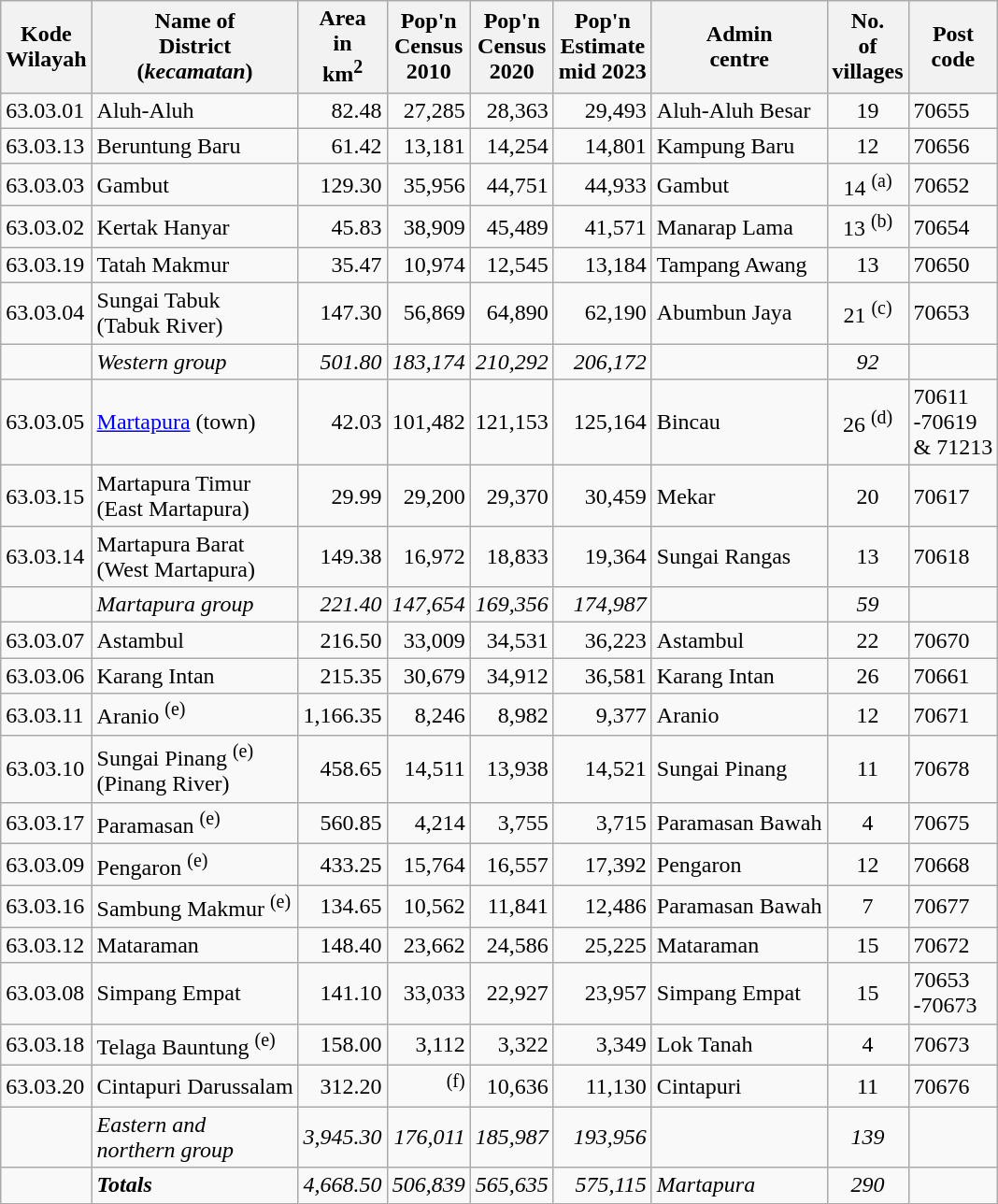<table class="sortable wikitable">
<tr>
<th>Kode <br>Wilayah</th>
<th>Name of<br>District<br>(<em>kecamatan</em>)</th>
<th>Area <br> in<br>km<sup>2</sup></th>
<th>Pop'n<br>Census<br>2010</th>
<th>Pop'n<br>Census<br>2020</th>
<th>Pop'n<br>Estimate<br> mid 2023</th>
<th>Admin<br>centre</th>
<th>No.<br> of<br>villages</th>
<th>Post<br>code</th>
</tr>
<tr>
<td>63.03.01</td>
<td>Aluh-Aluh</td>
<td align="right">82.48</td>
<td align="right">27,285</td>
<td align="right">28,363</td>
<td align="right">29,493</td>
<td>Aluh-Aluh Besar</td>
<td align="center">19</td>
<td>70655</td>
</tr>
<tr>
<td>63.03.13</td>
<td>Beruntung Baru</td>
<td align="right">61.42</td>
<td align="right">13,181</td>
<td align="right">14,254</td>
<td align="right">14,801</td>
<td>Kampung Baru</td>
<td align="center">12</td>
<td>70656</td>
</tr>
<tr>
<td>63.03.03</td>
<td>Gambut</td>
<td align="right">129.30</td>
<td align="right">35,956</td>
<td align="right">44,751</td>
<td align="right">44,933</td>
<td>Gambut</td>
<td align="center">14 <sup>(a)</sup></td>
<td>70652</td>
</tr>
<tr>
<td>63.03.02</td>
<td>Kertak Hanyar</td>
<td align="right">45.83</td>
<td align="right">38,909</td>
<td align="right">45,489</td>
<td align="right">41,571</td>
<td>Manarap Lama</td>
<td align="center">13 <sup>(b)</sup></td>
<td>70654</td>
</tr>
<tr>
<td>63.03.19</td>
<td>Tatah Makmur</td>
<td align="right">35.47</td>
<td align="right">10,974</td>
<td align="right">12,545</td>
<td align="right">13,184</td>
<td>Tampang Awang</td>
<td align="center">13</td>
<td>70650</td>
</tr>
<tr>
<td>63.03.04</td>
<td>Sungai Tabuk <br>(Tabuk River)</td>
<td align="right">147.30</td>
<td align="right">56,869</td>
<td align="right">64,890</td>
<td align="right">62,190</td>
<td>Abumbun Jaya</td>
<td align="center">21 <sup>(c)</sup></td>
<td>70653</td>
</tr>
<tr>
<td></td>
<td><em>Western group</em></td>
<td align="right"><em>501.80</em></td>
<td align="right"><em>183,174</em></td>
<td align="right"><em>210,292</em></td>
<td align="right"><em>206,172</em></td>
<td></td>
<td align="center"><em>92</em></td>
<td></td>
</tr>
<tr>
<td>63.03.05</td>
<td><a href='#'>Martapura</a> (town)</td>
<td align="right">42.03</td>
<td align="right">101,482</td>
<td align="right">121,153</td>
<td align="right">125,164</td>
<td>Bincau</td>
<td align="center">26 <sup>(d)</sup></td>
<td>70611<br>-70619<br>& 71213</td>
</tr>
<tr>
<td>63.03.15</td>
<td>Martapura Timur <br>(East Martapura)</td>
<td align="right">29.99</td>
<td align="right">29,200</td>
<td align="right">29,370</td>
<td align="right">30,459</td>
<td>Mekar</td>
<td align="center">20</td>
<td>70617</td>
</tr>
<tr>
<td>63.03.14</td>
<td>Martapura Barat <br>(West Martapura)</td>
<td align="right">149.38</td>
<td align="right">16,972</td>
<td align="right">18,833</td>
<td align="right">19,364</td>
<td>Sungai Rangas</td>
<td align="center">13</td>
<td>70618</td>
</tr>
<tr>
<td></td>
<td><em>Martapura group</em></td>
<td align="right"><em>221.40</em></td>
<td align="right"><em>147,654</em></td>
<td align="right"><em>169,356</em></td>
<td align="right"><em>174,987</em></td>
<td></td>
<td align="center"><em>59</em></td>
<td></td>
</tr>
<tr>
<td>63.03.07</td>
<td>Astambul</td>
<td align="right">216.50</td>
<td align="right">33,009</td>
<td align="right">34,531</td>
<td align="right">36,223</td>
<td>Astambul</td>
<td align="center">22</td>
<td>70670</td>
</tr>
<tr>
<td>63.03.06</td>
<td>Karang Intan</td>
<td align="right">215.35</td>
<td align="right">30,679</td>
<td align="right">34,912</td>
<td align="right">36,581</td>
<td>Karang Intan</td>
<td align="center">26</td>
<td>70661</td>
</tr>
<tr>
<td>63.03.11</td>
<td>Aranio <sup>(e)</sup></td>
<td align="right">1,166.35</td>
<td align="right">8,246</td>
<td align="right">8,982</td>
<td align="right">9,377</td>
<td>Aranio</td>
<td align="center">12</td>
<td>70671</td>
</tr>
<tr>
<td>63.03.10</td>
<td>Sungai Pinang <sup>(e)</sup> <br>(Pinang River)</td>
<td align="right">458.65</td>
<td align="right">14,511</td>
<td align="right">13,938</td>
<td align="right">14,521</td>
<td>Sungai Pinang</td>
<td align="center">11</td>
<td>70678</td>
</tr>
<tr>
<td>63.03.17</td>
<td>Paramasan <sup>(e)</sup></td>
<td align="right">560.85</td>
<td align="right">4,214</td>
<td align="right">3,755</td>
<td align="right">3,715</td>
<td>Paramasan Bawah</td>
<td align="center">4</td>
<td>70675</td>
</tr>
<tr>
<td>63.03.09</td>
<td>Pengaron <sup>(e)</sup></td>
<td align="right">433.25</td>
<td align="right">15,764</td>
<td align="right">16,557</td>
<td align="right">17,392</td>
<td>Pengaron</td>
<td align="center">12</td>
<td>70668</td>
</tr>
<tr>
<td>63.03.16</td>
<td>Sambung Makmur <sup>(e)</sup></td>
<td align="right">134.65</td>
<td align="right">10,562</td>
<td align="right">11,841</td>
<td align="right">12,486</td>
<td>Paramasan Bawah</td>
<td align="center">7</td>
<td>70677</td>
</tr>
<tr>
<td>63.03.12</td>
<td>Mataraman</td>
<td align="right">148.40</td>
<td align="right">23,662</td>
<td align="right">24,586</td>
<td align="right">25,225</td>
<td>Mataraman</td>
<td align="center">15</td>
<td>70672</td>
</tr>
<tr>
<td>63.03.08</td>
<td>Simpang Empat</td>
<td align="right">141.10</td>
<td align="right">33,033</td>
<td align="right">22,927</td>
<td align="right">23,957</td>
<td>Simpang Empat</td>
<td align="center">15</td>
<td>70653<br>-70673</td>
</tr>
<tr>
<td>63.03.18</td>
<td>Telaga Bauntung <sup>(e)</sup></td>
<td align="right">158.00</td>
<td align="right">3,112</td>
<td align="right">3,322</td>
<td align="right">3,349</td>
<td>Lok Tanah</td>
<td align="center">4</td>
<td>70673</td>
</tr>
<tr>
<td>63.03.20</td>
<td>Cintapuri Darussalam</td>
<td align="right">312.20</td>
<td align="right"><sup>(f)</sup></td>
<td align="right">10,636</td>
<td align="right">11,130</td>
<td>Cintapuri</td>
<td align="center">11</td>
<td>70676</td>
</tr>
<tr>
<td></td>
<td><em>Eastern and <br>northern group</em></td>
<td align="right"><em>3,945.30</em></td>
<td align="right"><em>176,011</em></td>
<td align="right"><em>185,987</em></td>
<td align="right"><em>193,956</em></td>
<td></td>
<td align="center"><em>139</em></td>
<td></td>
</tr>
<tr>
<td></td>
<td><strong><em>Totals</em></strong></td>
<td align="right"><em>4,668.50</em></td>
<td align="right"><em>506,839</em></td>
<td align="right"><em>565,635</em></td>
<td align="right"><em>575,115</em></td>
<td><em>Martapura</em></td>
<td align="center"><em>290</em></td>
<td></td>
</tr>
</table>
